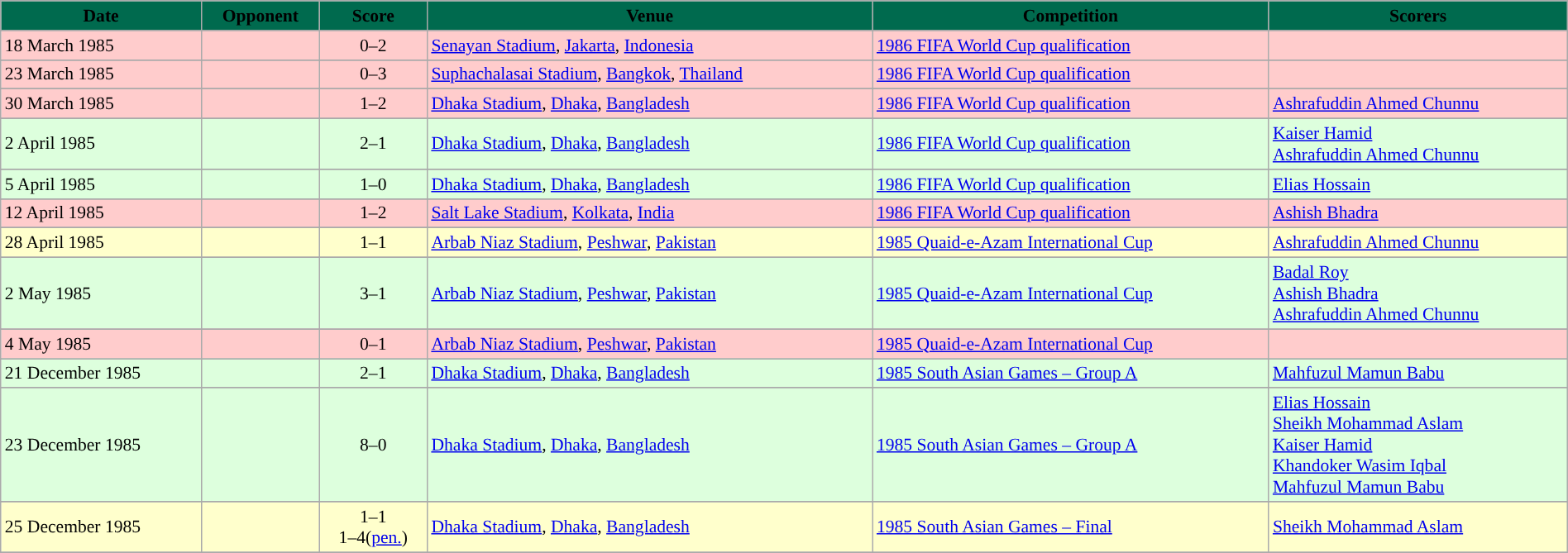<table class="wikitable" width=100% style="text-align:left;font-size:90%;">
<tr>
<th style="background:#006a4e;"><span>Date</span></th>
<th style="background:#006a4e;"><span>Opponent</span></th>
<th style="background:#006a4e;"><span>Score</span></th>
<th style="background:#006a4e;"><span>Venue</span></th>
<th style="background:#006a4e;"><span>Competition</span></th>
<th style="background:#006a4e;"><span>Scorers</span></th>
</tr>
<tr>
</tr>
<tr style="background:#fcc;">
<td>18 March 1985</td>
<td></td>
<td style="text-align: center">0–2</td>
<td> <a href='#'>Senayan Stadium</a>, <a href='#'>Jakarta</a>, <a href='#'>Indonesia</a></td>
<td><a href='#'>1986 FIFA World Cup qualification</a></td>
<td></td>
</tr>
<tr>
</tr>
<tr style="background:#fcc;">
<td>23 March 1985</td>
<td></td>
<td style="text-align: center">0–3</td>
<td> <a href='#'>Suphachalasai Stadium</a>, <a href='#'>Bangkok</a>, <a href='#'>Thailand</a></td>
<td><a href='#'>1986 FIFA World Cup qualification</a></td>
<td></td>
</tr>
<tr>
</tr>
<tr style="background:#fcc;">
<td>30 March 1985</td>
<td></td>
<td style="text-align: center">1–2</td>
<td> <a href='#'>Dhaka Stadium</a>, <a href='#'>Dhaka</a>, <a href='#'>Bangladesh</a></td>
<td><a href='#'>1986 FIFA World Cup qualification</a></td>
<td><a href='#'>Ashrafuddin Ahmed Chunnu</a> </td>
</tr>
<tr>
</tr>
<tr style="background:#dfd;">
<td>2 April 1985</td>
<td></td>
<td style="text-align: center">2–1</td>
<td> <a href='#'>Dhaka Stadium</a>, <a href='#'>Dhaka</a>, <a href='#'>Bangladesh</a></td>
<td><a href='#'>1986 FIFA World Cup qualification</a></td>
<td><a href='#'>Kaiser Hamid</a>  <br> <a href='#'>Ashrafuddin Ahmed Chunnu</a> </td>
</tr>
<tr>
</tr>
<tr style="background:#dfd;">
<td>5 April 1985</td>
<td></td>
<td style="text-align: center">1–0</td>
<td> <a href='#'>Dhaka Stadium</a>, <a href='#'>Dhaka</a>, <a href='#'>Bangladesh</a></td>
<td><a href='#'>1986 FIFA World Cup qualification</a></td>
<td><a href='#'>Elias Hossain</a> </td>
</tr>
<tr>
</tr>
<tr style="background:#fcc;">
<td>12 April 1985</td>
<td></td>
<td style="text-align: center">1–2</td>
<td> <a href='#'>Salt Lake Stadium</a>, <a href='#'>Kolkata</a>, <a href='#'>India</a></td>
<td><a href='#'>1986 FIFA World Cup qualification</a></td>
<td><a href='#'>Ashish Bhadra</a> </td>
</tr>
<tr>
</tr>
<tr style="background:#ffc;">
<td>28 April 1985</td>
<td></td>
<td style="text-align: center">1–1</td>
<td> <a href='#'>Arbab Niaz Stadium</a>, <a href='#'>Peshwar</a>, <a href='#'>Pakistan</a></td>
<td><a href='#'>1985 Quaid-e-Azam International Cup</a></td>
<td><a href='#'>Ashrafuddin Ahmed Chunnu</a> </td>
</tr>
<tr>
</tr>
<tr style="background:#dfd;">
<td>2 May 1985</td>
<td></td>
<td style="text-align: center">3–1</td>
<td> <a href='#'>Arbab Niaz Stadium</a>, <a href='#'>Peshwar</a>, <a href='#'>Pakistan</a></td>
<td><a href='#'>1985 Quaid-e-Azam International Cup</a></td>
<td><a href='#'>Badal Roy</a>  <br> <a href='#'>Ashish Bhadra</a>  <br> <a href='#'>Ashrafuddin Ahmed Chunnu</a> </td>
</tr>
<tr>
</tr>
<tr style="background:#fcc;">
<td>4 May 1985</td>
<td></td>
<td style="text-align: center">0–1</td>
<td> <a href='#'>Arbab Niaz Stadium</a>, <a href='#'>Peshwar</a>, <a href='#'>Pakistan</a></td>
<td><a href='#'>1985 Quaid-e-Azam International Cup</a></td>
<td></td>
</tr>
<tr>
</tr>
<tr style="background:#dfd;">
<td>21 December 1985</td>
<td></td>
<td style="text-align: center">2–1</td>
<td> <a href='#'>Dhaka Stadium</a>, <a href='#'>Dhaka</a>, <a href='#'>Bangladesh</a></td>
<td><a href='#'>1985 South Asian Games – Group A</a></td>
<td><a href='#'>Mahfuzul Mamun Babu</a> </td>
</tr>
<tr>
</tr>
<tr style="background:#dfd;">
<td>23 December 1985</td>
<td></td>
<td style="text-align: center">8–0</td>
<td> <a href='#'>Dhaka Stadium</a>, <a href='#'>Dhaka</a>, <a href='#'>Bangladesh</a></td>
<td><a href='#'>1985 South Asian Games – Group A</a></td>
<td><a href='#'>Elias Hossain</a>  <br> <a href='#'>Sheikh Mohammad Aslam</a>  <br> <a href='#'>Kaiser Hamid</a>  <br> <a href='#'>Khandoker Wasim Iqbal</a>  <br> <a href='#'>Mahfuzul Mamun Babu</a> </td>
</tr>
<tr>
</tr>
<tr style="background:#ffc;">
<td>25 December 1985</td>
<td></td>
<td style="text-align: center">1–1<br>1–4(<a href='#'>pen.</a>)</td>
<td> <a href='#'>Dhaka Stadium</a>, <a href='#'>Dhaka</a>, <a href='#'>Bangladesh</a></td>
<td><a href='#'>1985 South Asian Games – Final</a></td>
<td><a href='#'>Sheikh Mohammad Aslam</a> </td>
</tr>
<tr>
</tr>
</table>
